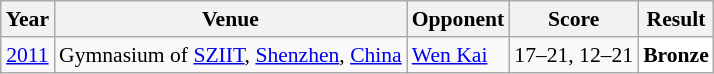<table class="sortable wikitable" style="font-size: 90%;">
<tr>
<th>Year</th>
<th>Venue</th>
<th>Opponent</th>
<th>Score</th>
<th>Result</th>
</tr>
<tr>
<td align="center"><a href='#'>2011</a></td>
<td align="left">Gymnasium of <a href='#'>SZIIT</a>, <a href='#'>Shenzhen</a>, <a href='#'>China</a></td>
<td align="left"> <a href='#'>Wen Kai</a></td>
<td align="left">17–21, 12–21</td>
<td style="text-align:left; background:white"> <strong>Bronze</strong></td>
</tr>
</table>
